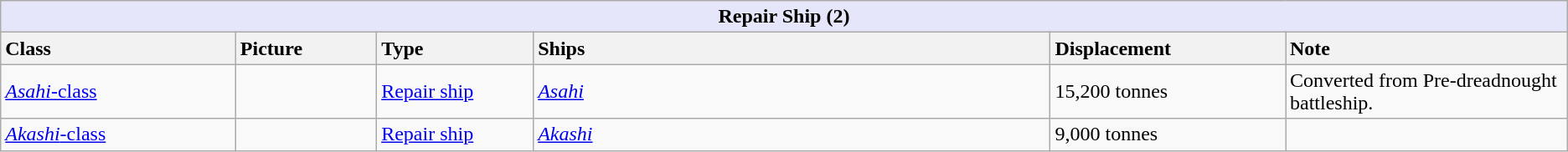<table class="wikitable ">
<tr>
<th colspan="6" style="background: lavender;">Repair Ship (2)</th>
</tr>
<tr>
<th style="text-align:left; width:15%;">Class</th>
<th style="text-align:left; width:9%;">Picture</th>
<th style="text-align:left; width:10%;">Type</th>
<th style="text-align:left; width:33%;">Ships</th>
<th style="text-align:left; width:15%;">Displacement</th>
<th style="text-align:left; width:20%;">Note</th>
</tr>
<tr>
<td><a href='#'><em>Asahi</em>-class</a></td>
<td></td>
<td><a href='#'>Repair ship</a></td>
<td><a href='#'><em>Asahi</em></a></td>
<td>15,200 tonnes</td>
<td>Converted from Pre-dreadnought battleship.</td>
</tr>
<tr>
<td><a href='#'><em>Akashi</em>-class</a></td>
<td></td>
<td><a href='#'>Repair ship</a></td>
<td><a href='#'><em>Akashi</em></a></td>
<td>9,000 tonnes</td>
<td></td>
</tr>
</table>
